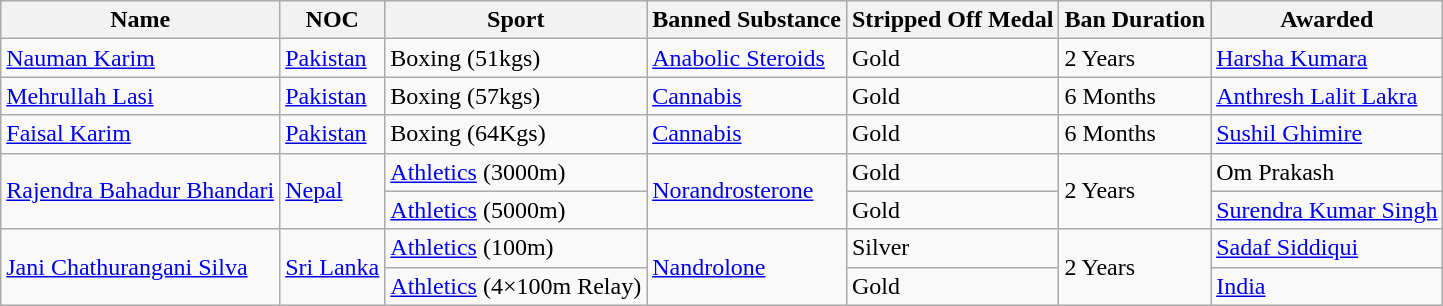<table class="wikitable">
<tr>
<th>Name</th>
<th>NOC</th>
<th>Sport</th>
<th>Banned Substance</th>
<th>Stripped Off Medal</th>
<th>Ban Duration</th>
<th>Awarded</th>
</tr>
<tr>
<td><a href='#'>Nauman Karim</a></td>
<td> <a href='#'>Pakistan</a></td>
<td>Boxing (51kgs)</td>
<td><a href='#'>Anabolic Steroids</a></td>
<td> Gold</td>
<td>2 Years</td>
<td> <a href='#'>Harsha Kumara</a></td>
</tr>
<tr>
<td><a href='#'>Mehrullah Lasi</a></td>
<td> <a href='#'>Pakistan</a></td>
<td>Boxing (57kgs)</td>
<td><a href='#'>Cannabis</a></td>
<td> Gold</td>
<td>6 Months</td>
<td> <a href='#'>Anthresh Lalit Lakra</a></td>
</tr>
<tr>
<td><a href='#'>Faisal Karim</a></td>
<td> <a href='#'>Pakistan</a></td>
<td>Boxing (64Kgs)</td>
<td><a href='#'>Cannabis</a></td>
<td> Gold</td>
<td>6 Months</td>
<td> <a href='#'>Sushil Ghimire</a></td>
</tr>
<tr>
<td rowspan="2"><a href='#'>Rajendra Bahadur Bhandari</a></td>
<td rowspan="2"><a href='#'>Nepal</a></td>
<td><a href='#'>Athletics</a> (3000m)</td>
<td rowspan="2"><a href='#'>Norandrosterone</a></td>
<td> Gold</td>
<td rowspan="2">2 Years</td>
<td> Om Prakash</td>
</tr>
<tr>
<td><a href='#'>Athletics</a> (5000m)</td>
<td> Gold</td>
<td> <a href='#'>Surendra Kumar Singh</a></td>
</tr>
<tr>
<td rowspan="2"><a href='#'>Jani Chathurangani Silva</a></td>
<td rowspan="2"><a href='#'>Sri Lanka</a></td>
<td><a href='#'>Athletics</a> (100m)</td>
<td rowspan="2"><a href='#'>Nandrolone</a></td>
<td> Silver</td>
<td rowspan="2">2 Years</td>
<td> <a href='#'>Sadaf Siddiqui</a></td>
</tr>
<tr>
<td><a href='#'>Athletics</a> (4×100m Relay)</td>
<td> Gold</td>
<td> <a href='#'>India</a></td>
</tr>
</table>
